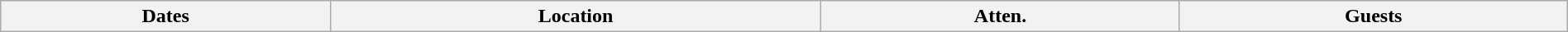<table class="wikitable" width="100%">
<tr>
<th>Dates</th>
<th>Location</th>
<th>Atten.</th>
<th>Guests<br>






















</th>
</tr>
</table>
